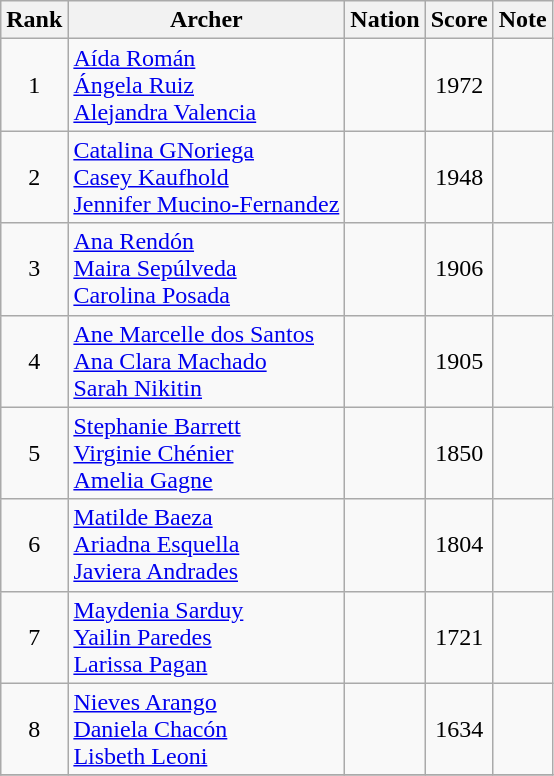<table class="wikitable sortable" style="text-align:center">
<tr>
<th>Rank</th>
<th>Archer</th>
<th>Nation</th>
<th>Score</th>
<th>Note</th>
</tr>
<tr>
<td>1</td>
<td align=left><a href='#'>Aída Román</a><br><a href='#'>Ángela Ruiz</a><br><a href='#'>Alejandra Valencia</a></td>
<td align=left></td>
<td>1972</td>
<td></td>
</tr>
<tr>
<td>2</td>
<td align=left><a href='#'>Catalina GNoriega</a><br><a href='#'>Casey Kaufhold</a><br><a href='#'>Jennifer Mucino-Fernandez</a></td>
<td align="left"></td>
<td>1948</td>
<td></td>
</tr>
<tr>
<td>3</td>
<td align=left><a href='#'>Ana Rendón</a><br><a href='#'>Maira Sepúlveda</a><br><a href='#'>Carolina Posada</a></td>
<td align=left></td>
<td>1906</td>
<td></td>
</tr>
<tr>
<td>4</td>
<td align=left><a href='#'>Ane Marcelle dos Santos</a><br><a href='#'>Ana Clara Machado</a><br><a href='#'>Sarah Nikitin</a></td>
<td align=left></td>
<td>1905</td>
<td></td>
</tr>
<tr>
<td>5</td>
<td align=left><a href='#'>Stephanie Barrett</a><br><a href='#'>Virginie Chénier</a><br><a href='#'>Amelia Gagne</a></td>
<td align=left></td>
<td>1850</td>
<td></td>
</tr>
<tr>
<td>6</td>
<td align=left><a href='#'>Matilde Baeza</a><br><a href='#'>Ariadna Esquella</a><br><a href='#'>Javiera Andrades</a></td>
<td align=left></td>
<td>1804</td>
<td></td>
</tr>
<tr>
<td>7</td>
<td align=left><a href='#'>Maydenia Sarduy</a><br><a href='#'>Yailin Paredes</a><br><a href='#'>Larissa Pagan</a></td>
<td align=left></td>
<td>1721</td>
<td></td>
</tr>
<tr>
<td>8</td>
<td align=left><a href='#'>Nieves Arango</a><br><a href='#'>Daniela Chacón</a><br><a href='#'>Lisbeth Leoni</a></td>
<td align=left></td>
<td>1634</td>
<td></td>
</tr>
<tr>
</tr>
</table>
